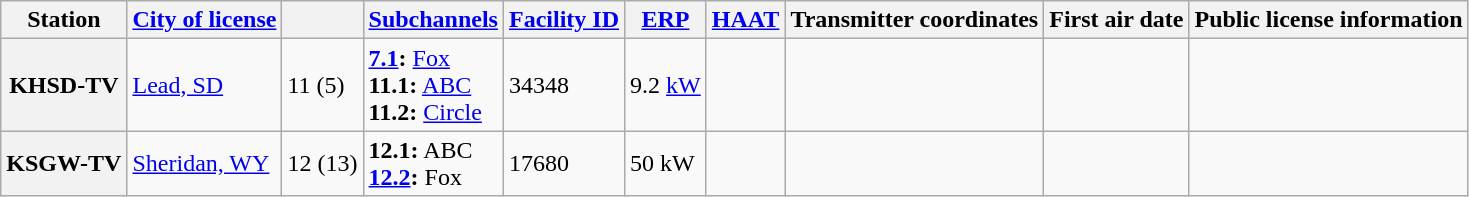<table class="wikitable">
<tr>
<th scope = "col">Station</th>
<th scope = "col"><a href='#'>City of license</a><br></th>
<th scope = "col"></th>
<th><a href='#'>Subchannels</a></th>
<th scope = "col"><a href='#'>Facility ID</a></th>
<th scope = "col"><a href='#'>ERP</a></th>
<th scope = "col"><a href='#'>HAAT</a></th>
<th scope = "col">Transmitter coordinates</th>
<th scope = "col">First air date</th>
<th scope = "col">Public license information</th>
</tr>
<tr>
<th>KHSD-TV</th>
<td><a href='#'>Lead, SD</a><br></td>
<td>11 (5)</td>
<td><strong><a href='#'>7.1</a>:</strong> <a href='#'>Fox</a><br><strong>11.1:</strong> <a href='#'>ABC</a><br><strong>11.2:</strong> <a href='#'>Circle</a></td>
<td>34348</td>
<td>9.2 <a href='#'>kW</a></td>
<td></td>
<td></td>
<td></td>
<td><br></td>
</tr>
<tr>
<th>KSGW-TV</th>
<td><a href='#'>Sheridan, WY</a><br></td>
<td>12 (13)</td>
<td><strong>12.1:</strong> ABC<br><strong><a href='#'>12.2</a>:</strong> Fox</td>
<td>17680</td>
<td>50 kW</td>
<td></td>
<td></td>
<td></td>
<td><br></td>
</tr>
</table>
